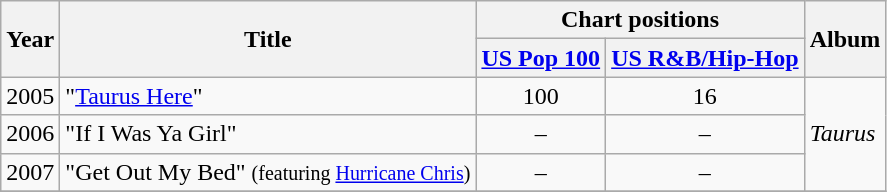<table class="wikitable">
<tr>
<th rowspan="2">Year</th>
<th rowspan="2">Title</th>
<th colspan="2">Chart positions</th>
<th rowspan="2">Album</th>
</tr>
<tr>
<th><a href='#'>US Pop 100</a></th>
<th><a href='#'>US R&B/Hip-Hop</a></th>
</tr>
<tr>
<td>2005</td>
<td>"<a href='#'>Taurus Here</a>"</td>
<td align="center">100</td>
<td align="center">16</td>
<td rowspan="3"><em>Taurus</em></td>
</tr>
<tr>
<td>2006</td>
<td>"If I Was Ya Girl"</td>
<td align="center">–</td>
<td align="center">–</td>
</tr>
<tr>
<td>2007</td>
<td>"Get Out My Bed" <small>(featuring <a href='#'>Hurricane Chris</a>)</small></td>
<td align="center">–</td>
<td align="center">–</td>
</tr>
<tr>
</tr>
</table>
